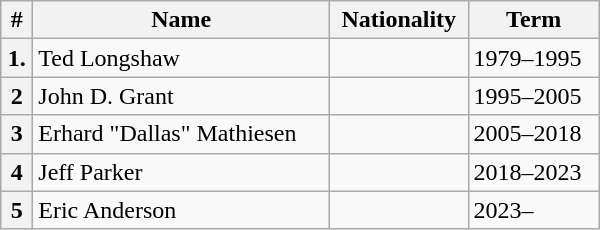<table class="wikitable" style="width:400px;">
<tr>
<th>#</th>
<th>Name</th>
<th>Nationality</th>
<th>Term</th>
</tr>
<tr>
<th>1.</th>
<td>Ted Longshaw</td>
<td></td>
<td>1979–1995</td>
</tr>
<tr>
<th>2</th>
<td>John D. Grant</td>
<td></td>
<td>1995–2005</td>
</tr>
<tr>
<th>3</th>
<td>Erhard "Dallas" Mathiesen</td>
<td></td>
<td>2005–2018</td>
</tr>
<tr>
<th>4</th>
<td>Jeff Parker</td>
<td></td>
<td>2018–2023</td>
</tr>
<tr>
<th>5</th>
<td>Eric Anderson</td>
<td></td>
<td>2023–</td>
</tr>
</table>
